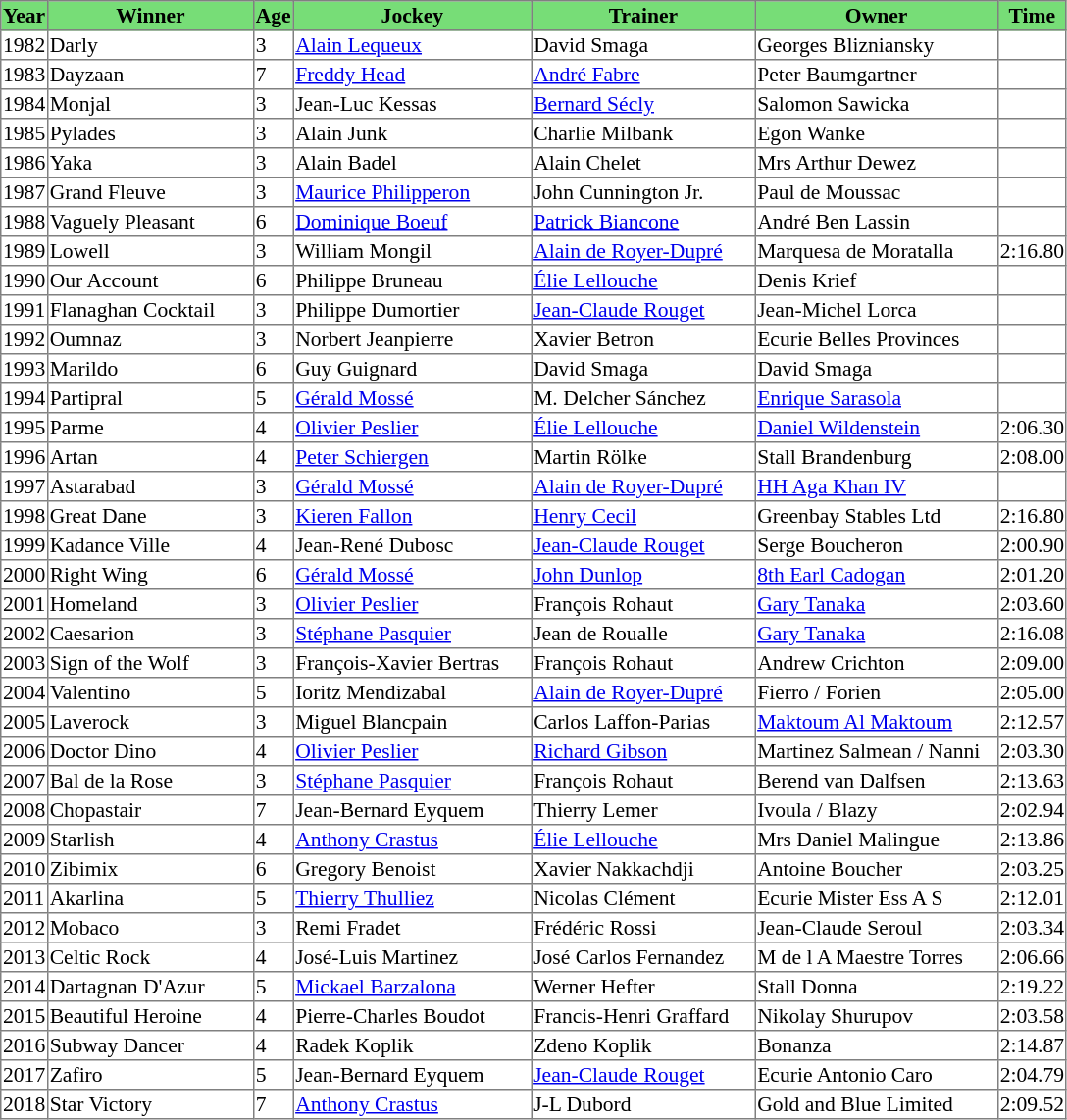<table class = "sortable" | border="1" style="border-collapse: collapse; font-size:90%">
<tr bgcolor="#77dd77" align="center">
<th>Year</th>
<th>Winner</th>
<th>Age</th>
<th>Jockey</th>
<th>Trainer</th>
<th>Owner</th>
<th>Time</th>
</tr>
<tr>
<td>1982</td>
<td width=137px>Darly</td>
<td>3</td>
<td width=159px><a href='#'>Alain Lequeux</a></td>
<td width=149px>David Smaga</td>
<td width=162px>Georges Blizniansky</td>
<td></td>
</tr>
<tr>
<td>1983</td>
<td>Dayzaan</td>
<td>7</td>
<td><a href='#'>Freddy Head</a></td>
<td><a href='#'>André Fabre</a></td>
<td>Peter Baumgartner</td>
<td></td>
</tr>
<tr>
<td>1984</td>
<td>Monjal</td>
<td>3</td>
<td>Jean-Luc Kessas</td>
<td><a href='#'>Bernard Sécly</a></td>
<td>Salomon Sawicka</td>
<td></td>
</tr>
<tr>
<td>1985</td>
<td>Pylades</td>
<td>3</td>
<td>Alain Junk</td>
<td>Charlie Milbank</td>
<td>Egon Wanke</td>
<td></td>
</tr>
<tr>
<td>1986</td>
<td>Yaka</td>
<td>3</td>
<td>Alain Badel</td>
<td>Alain Chelet</td>
<td>Mrs Arthur Dewez</td>
<td></td>
</tr>
<tr>
<td>1987</td>
<td>Grand Fleuve</td>
<td>3</td>
<td><a href='#'>Maurice Philipperon</a></td>
<td>John Cunnington Jr.</td>
<td>Paul de Moussac</td>
<td></td>
</tr>
<tr>
<td>1988</td>
<td>Vaguely Pleasant</td>
<td>6</td>
<td><a href='#'>Dominique Boeuf</a></td>
<td><a href='#'>Patrick Biancone</a></td>
<td>André Ben Lassin</td>
<td></td>
</tr>
<tr>
<td>1989</td>
<td>Lowell</td>
<td>3</td>
<td>William Mongil</td>
<td><a href='#'>Alain de Royer-Dupré</a></td>
<td>Marquesa de Moratalla</td>
<td>2:16.80</td>
</tr>
<tr>
<td>1990</td>
<td>Our Account</td>
<td>6</td>
<td>Philippe Bruneau</td>
<td><a href='#'>Élie Lellouche</a></td>
<td>Denis Krief</td>
<td></td>
</tr>
<tr>
<td>1991</td>
<td>Flanaghan Cocktail</td>
<td>3</td>
<td>Philippe Dumortier</td>
<td><a href='#'>Jean-Claude Rouget</a></td>
<td>Jean-Michel Lorca</td>
<td></td>
</tr>
<tr>
<td>1992</td>
<td>Oumnaz</td>
<td>3</td>
<td>Norbert Jeanpierre</td>
<td>Xavier Betron</td>
<td>Ecurie Belles Provinces</td>
<td></td>
</tr>
<tr>
<td>1993</td>
<td>Marildo</td>
<td>6</td>
<td>Guy Guignard</td>
<td>David Smaga</td>
<td>David Smaga</td>
<td></td>
</tr>
<tr>
<td>1994</td>
<td>Partipral</td>
<td>5</td>
<td><a href='#'>Gérald Mossé</a></td>
<td>M. Delcher Sánchez </td>
<td><a href='#'>Enrique Sarasola</a></td>
<td></td>
</tr>
<tr>
<td>1995</td>
<td>Parme</td>
<td>4</td>
<td><a href='#'>Olivier Peslier</a></td>
<td><a href='#'>Élie Lellouche</a></td>
<td><a href='#'>Daniel Wildenstein</a></td>
<td>2:06.30</td>
</tr>
<tr>
<td>1996</td>
<td>Artan</td>
<td>4</td>
<td><a href='#'>Peter Schiergen</a></td>
<td>Martin Rölke</td>
<td>Stall Brandenburg</td>
<td>2:08.00</td>
</tr>
<tr>
<td>1997</td>
<td>Astarabad</td>
<td>3</td>
<td><a href='#'>Gérald Mossé</a></td>
<td><a href='#'>Alain de Royer-Dupré</a></td>
<td><a href='#'>HH Aga Khan IV</a></td>
<td></td>
</tr>
<tr>
<td>1998</td>
<td>Great Dane</td>
<td>3</td>
<td><a href='#'>Kieren Fallon</a></td>
<td><a href='#'>Henry Cecil</a></td>
<td>Greenbay Stables Ltd</td>
<td>2:16.80</td>
</tr>
<tr>
<td>1999</td>
<td>Kadance Ville</td>
<td>4</td>
<td>Jean-René Dubosc</td>
<td><a href='#'>Jean-Claude Rouget</a></td>
<td>Serge Boucheron</td>
<td>2:00.90</td>
</tr>
<tr>
<td>2000</td>
<td>Right Wing</td>
<td>6</td>
<td><a href='#'>Gérald Mossé</a></td>
<td><a href='#'>John Dunlop</a></td>
<td><a href='#'>8th Earl Cadogan</a></td>
<td>2:01.20</td>
</tr>
<tr>
<td>2001</td>
<td>Homeland</td>
<td>3</td>
<td><a href='#'>Olivier Peslier</a></td>
<td>François Rohaut</td>
<td><a href='#'>Gary Tanaka</a></td>
<td>2:03.60</td>
</tr>
<tr>
<td>2002</td>
<td>Caesarion</td>
<td>3</td>
<td><a href='#'>Stéphane Pasquier</a></td>
<td>Jean de Roualle</td>
<td><a href='#'>Gary Tanaka</a></td>
<td>2:16.08</td>
</tr>
<tr>
<td>2003</td>
<td>Sign of the Wolf</td>
<td>3</td>
<td>François-Xavier Bertras</td>
<td>François Rohaut</td>
<td>Andrew Crichton</td>
<td>2:09.00</td>
</tr>
<tr>
<td>2004</td>
<td>Valentino</td>
<td>5</td>
<td>Ioritz Mendizabal</td>
<td><a href='#'>Alain de Royer-Dupré</a></td>
<td>Fierro / Forien </td>
<td>2:05.00</td>
</tr>
<tr>
<td>2005</td>
<td>Laverock</td>
<td>3</td>
<td>Miguel Blancpain</td>
<td>Carlos Laffon-Parias</td>
<td><a href='#'>Maktoum Al Maktoum</a></td>
<td>2:12.57</td>
</tr>
<tr>
<td>2006</td>
<td>Doctor Dino</td>
<td>4</td>
<td><a href='#'>Olivier Peslier</a></td>
<td><a href='#'>Richard Gibson</a></td>
<td><span>Martinez Salmean / Nanni</span> </td>
<td>2:03.30</td>
</tr>
<tr>
<td>2007</td>
<td>Bal de la Rose</td>
<td>3</td>
<td><a href='#'>Stéphane Pasquier</a></td>
<td>François Rohaut</td>
<td>Berend van Dalfsen</td>
<td>2:13.63</td>
</tr>
<tr>
<td>2008</td>
<td>Chopastair</td>
<td>7</td>
<td>Jean-Bernard Eyquem</td>
<td>Thierry Lemer</td>
<td>Ivoula / Blazy </td>
<td>2:02.94</td>
</tr>
<tr>
<td>2009</td>
<td>Starlish</td>
<td>4</td>
<td><a href='#'>Anthony Crastus</a></td>
<td><a href='#'>Élie Lellouche</a></td>
<td>Mrs Daniel Malingue</td>
<td>2:13.86</td>
</tr>
<tr>
<td>2010</td>
<td>Zibimix</td>
<td>6</td>
<td>Gregory Benoist</td>
<td>Xavier Nakkachdji</td>
<td>Antoine Boucher</td>
<td>2:03.25</td>
</tr>
<tr>
<td>2011</td>
<td>Akarlina</td>
<td>5</td>
<td><a href='#'>Thierry Thulliez</a></td>
<td>Nicolas Clément</td>
<td>Ecurie Mister Ess A S</td>
<td>2:12.01</td>
</tr>
<tr>
<td>2012</td>
<td>Mobaco</td>
<td>3</td>
<td>Remi Fradet</td>
<td>Frédéric Rossi</td>
<td>Jean-Claude Seroul</td>
<td>2:03.34</td>
</tr>
<tr>
<td>2013</td>
<td>Celtic Rock</td>
<td>4</td>
<td>José-Luis Martinez</td>
<td>José Carlos Fernandez</td>
<td>M de l A Maestre Torres </td>
<td>2:06.66</td>
</tr>
<tr>
<td>2014</td>
<td>Dartagnan D'Azur</td>
<td>5</td>
<td><a href='#'>Mickael Barzalona</a></td>
<td>Werner Hefter</td>
<td>Stall Donna</td>
<td>2:19.22</td>
</tr>
<tr>
<td>2015</td>
<td>Beautiful Heroine</td>
<td>4</td>
<td>Pierre-Charles Boudot</td>
<td>Francis-Henri Graffard</td>
<td>Nikolay Shurupov</td>
<td>2:03.58</td>
</tr>
<tr>
<td>2016</td>
<td>Subway Dancer</td>
<td>4</td>
<td>Radek Koplik</td>
<td>Zdeno Koplik</td>
<td>Bonanza</td>
<td>2:14.87</td>
</tr>
<tr>
<td>2017</td>
<td>Zafiro</td>
<td>5</td>
<td>Jean-Bernard Eyquem</td>
<td><a href='#'>Jean-Claude Rouget</a></td>
<td>Ecurie Antonio Caro</td>
<td>2:04.79</td>
</tr>
<tr>
<td>2018</td>
<td>Star Victory</td>
<td>7</td>
<td><a href='#'>Anthony Crastus</a></td>
<td>J-L Dubord</td>
<td>Gold and Blue Limited</td>
<td>2:09.52</td>
</tr>
</table>
